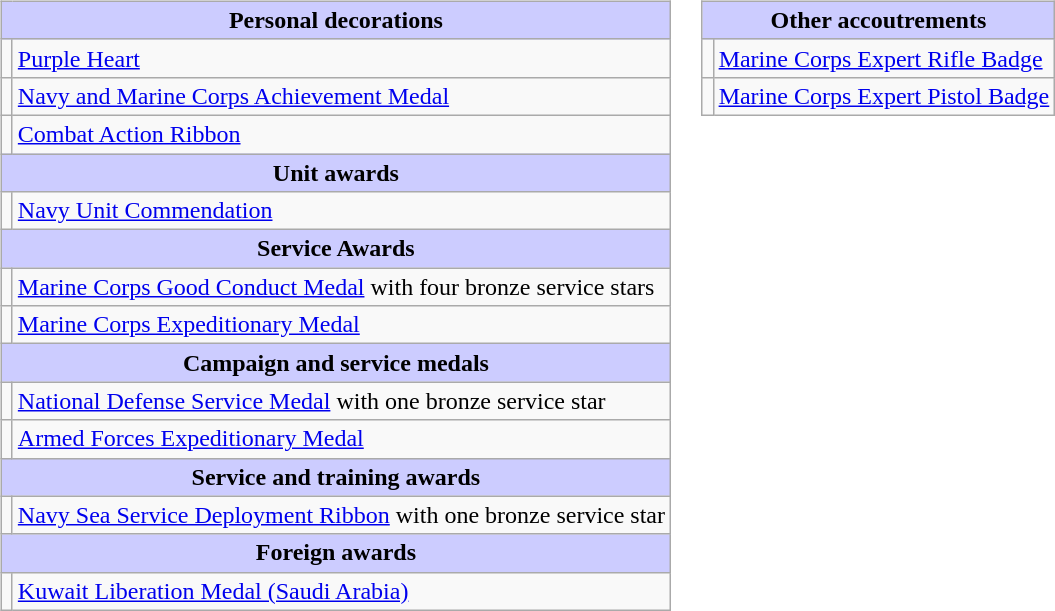<table style="width=100%;">
<tr>
<td valign="top"><br><table class="wikitable">
<tr style="background:#ccf; text-align:center;">
<td colspan=2><strong>Personal decorations</strong></td>
</tr>
<tr>
<td></td>
<td><a href='#'>Purple Heart</a></td>
</tr>
<tr>
<td></td>
<td><a href='#'>Navy and Marine Corps Achievement Medal</a></td>
</tr>
<tr>
<td></td>
<td><a href='#'>Combat Action Ribbon</a></td>
</tr>
<tr style="background:#ccf; text-align:center;">
<td colspan=2><strong>Unit awards</strong></td>
</tr>
<tr>
<td></td>
<td><a href='#'>Navy Unit Commendation</a></td>
</tr>
<tr style="background:#ccf; text-align:center;">
<td colspan=2><strong>Service Awards</strong></td>
</tr>
<tr>
<td></td>
<td><a href='#'>Marine Corps Good Conduct Medal</a> with four bronze service stars</td>
</tr>
<tr>
<td></td>
<td><a href='#'>Marine Corps Expeditionary Medal</a></td>
</tr>
<tr style="background:#ccf; text-align:center;">
<td colspan=2><strong>Campaign and service medals</strong></td>
</tr>
<tr>
<td></td>
<td><a href='#'>National Defense Service Medal</a> with one bronze service star</td>
</tr>
<tr>
<td></td>
<td><a href='#'>Armed Forces Expeditionary Medal</a></td>
</tr>
<tr style="background:#ccf; text-align:center;">
<td colspan=2><strong>Service and training awards</strong></td>
</tr>
<tr>
<td></td>
<td><a href='#'>Navy Sea Service Deployment Ribbon</a> with one bronze service star</td>
</tr>
<tr style="background:#ccf; text-align:center;">
<td colspan=2><strong>Foreign awards</strong></td>
</tr>
<tr>
<td></td>
<td><a href='#'>Kuwait Liberation Medal (Saudi Arabia)</a></td>
</tr>
</table>
</td>
<td valign="top"><br><table class="wikitable">
<tr style="background:#ccf; text-align:center;">
<td colspan=2><strong>Other accoutrements</strong></td>
</tr>
<tr>
<td align=center></td>
<td><a href='#'>Marine Corps Expert Rifle Badge</a></td>
</tr>
<tr>
<td align=center></td>
<td><a href='#'>Marine Corps Expert Pistol Badge</a></td>
</tr>
</table>
</td>
</tr>
</table>
